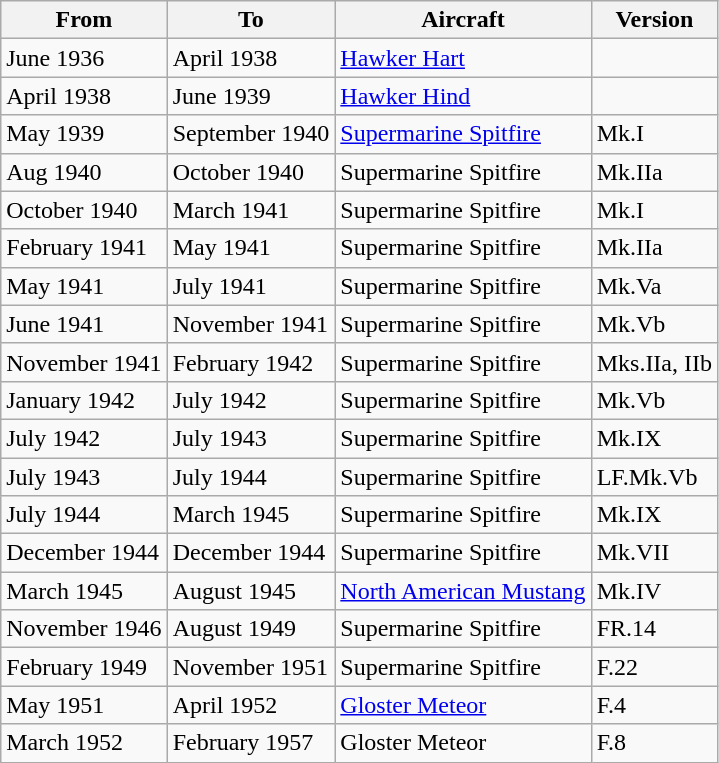<table class="wikitable">
<tr>
<th>From</th>
<th>To</th>
<th>Aircraft</th>
<th>Version</th>
</tr>
<tr>
<td>June 1936</td>
<td>April 1938</td>
<td><a href='#'>Hawker Hart</a></td>
<td></td>
</tr>
<tr>
<td>April 1938</td>
<td>June 1939</td>
<td><a href='#'>Hawker Hind</a></td>
<td></td>
</tr>
<tr>
<td>May 1939</td>
<td>September 1940</td>
<td><a href='#'>Supermarine Spitfire</a></td>
<td>Mk.I</td>
</tr>
<tr>
<td>Aug 1940</td>
<td>October 1940</td>
<td>Supermarine Spitfire</td>
<td>Mk.IIa</td>
</tr>
<tr>
<td>October 1940</td>
<td>March 1941</td>
<td>Supermarine Spitfire</td>
<td>Mk.I</td>
</tr>
<tr>
<td>February 1941</td>
<td>May 1941</td>
<td>Supermarine Spitfire</td>
<td>Mk.IIa</td>
</tr>
<tr>
<td>May 1941</td>
<td>July 1941</td>
<td>Supermarine Spitfire</td>
<td>Mk.Va</td>
</tr>
<tr>
<td>June 1941</td>
<td>November 1941</td>
<td>Supermarine Spitfire</td>
<td>Mk.Vb</td>
</tr>
<tr>
<td>November 1941</td>
<td>February 1942</td>
<td>Supermarine Spitfire</td>
<td>Mks.IIa, IIb</td>
</tr>
<tr>
<td>January 1942</td>
<td>July 1942</td>
<td>Supermarine Spitfire</td>
<td>Mk.Vb</td>
</tr>
<tr>
<td>July 1942</td>
<td>July 1943</td>
<td>Supermarine Spitfire</td>
<td>Mk.IX</td>
</tr>
<tr>
<td>July 1943</td>
<td>July 1944</td>
<td>Supermarine Spitfire</td>
<td>LF.Mk.Vb</td>
</tr>
<tr>
<td>July 1944</td>
<td>March 1945</td>
<td>Supermarine Spitfire</td>
<td>Mk.IX</td>
</tr>
<tr>
<td>December 1944</td>
<td>December 1944</td>
<td>Supermarine Spitfire</td>
<td>Mk.VII</td>
</tr>
<tr>
<td>March 1945</td>
<td>August 1945</td>
<td><a href='#'>North American Mustang</a></td>
<td>Mk.IV</td>
</tr>
<tr>
<td>November 1946</td>
<td>August 1949</td>
<td>Supermarine Spitfire</td>
<td>FR.14</td>
</tr>
<tr>
<td>February 1949</td>
<td>November 1951</td>
<td>Supermarine Spitfire</td>
<td>F.22</td>
</tr>
<tr>
<td>May 1951</td>
<td>April 1952</td>
<td><a href='#'>Gloster Meteor</a></td>
<td>F.4</td>
</tr>
<tr>
<td>March 1952</td>
<td>February 1957</td>
<td>Gloster Meteor</td>
<td>F.8</td>
</tr>
</table>
